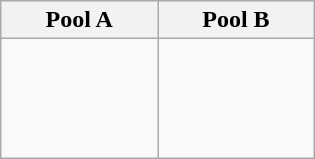<table class="wikitable">
<tr>
<th width=25%>Pool A</th>
<th width=25%>Pool B</th>
</tr>
<tr>
<td><br> <br>
<br>
</td>
<td><br><br>
<br>
<br>
</td>
</tr>
</table>
